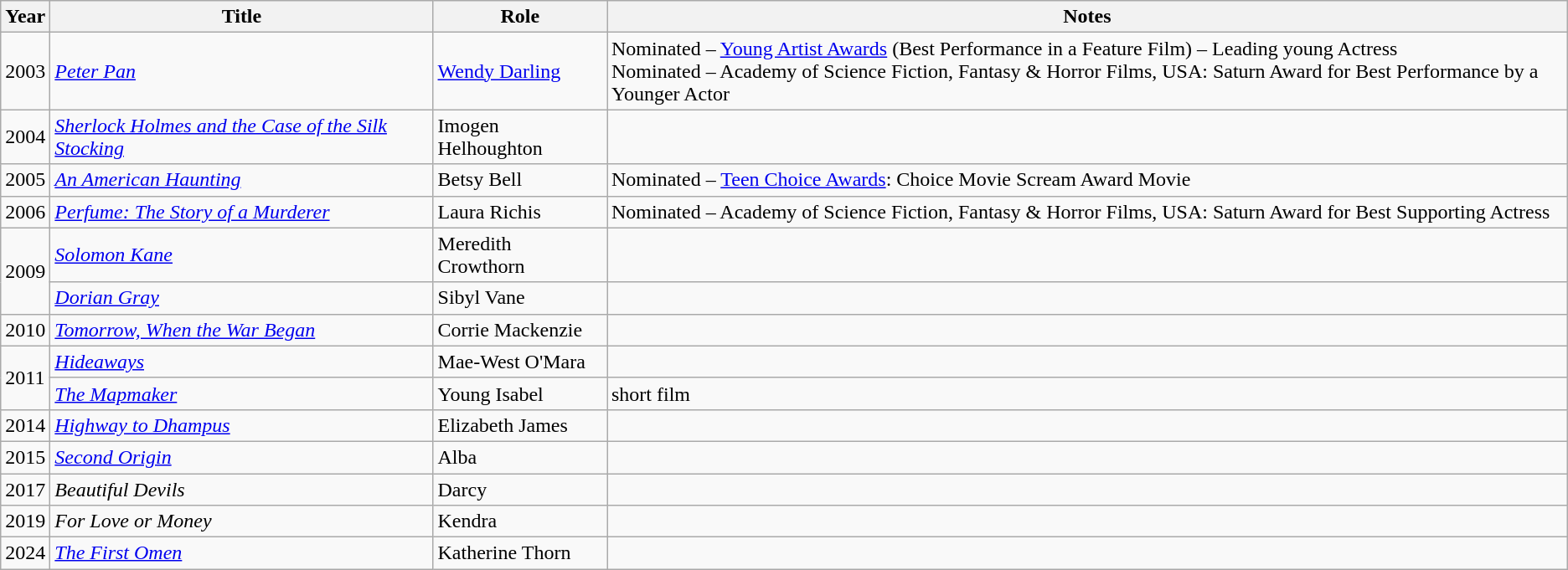<table class="wikitable sortable">
<tr>
<th>Year</th>
<th>Title</th>
<th>Role</th>
<th>Notes</th>
</tr>
<tr>
<td>2003</td>
<td><em><a href='#'>Peter Pan</a></em></td>
<td><a href='#'>Wendy Darling</a></td>
<td>Nominated – <a href='#'>Young Artist Awards</a> (Best Performance in a Feature Film) – Leading young Actress<br>Nominated – Academy of Science Fiction, Fantasy & Horror Films, USA: Saturn Award for Best Performance by a Younger Actor</td>
</tr>
<tr>
<td>2004</td>
<td><em><a href='#'>Sherlock Holmes and the Case of the Silk Stocking</a></em></td>
<td>Imogen Helhoughton</td>
<td></td>
</tr>
<tr>
<td>2005</td>
<td><em><a href='#'>An American Haunting</a></em></td>
<td>Betsy Bell</td>
<td>Nominated – <a href='#'>Teen Choice Awards</a>: Choice Movie Scream Award Movie</td>
</tr>
<tr>
<td>2006</td>
<td><em><a href='#'>Perfume: The Story of a Murderer</a></em></td>
<td>Laura Richis</td>
<td>Nominated – Academy of Science Fiction, Fantasy & Horror Films, USA: Saturn Award for Best Supporting Actress</td>
</tr>
<tr>
<td rowspan="2">2009</td>
<td><em><a href='#'>Solomon Kane</a></em></td>
<td>Meredith Crowthorn</td>
<td></td>
</tr>
<tr>
<td><em><a href='#'>Dorian Gray</a></em></td>
<td>Sibyl Vane</td>
<td></td>
</tr>
<tr>
<td>2010</td>
<td><em><a href='#'>Tomorrow, When the War Began</a></em></td>
<td>Corrie Mackenzie</td>
<td></td>
</tr>
<tr>
<td rowspan="2">2011</td>
<td><em><a href='#'>Hideaways</a></em></td>
<td>Mae-West O'Mara</td>
<td></td>
</tr>
<tr>
<td><em><a href='#'>The Mapmaker</a></em></td>
<td>Young Isabel</td>
<td>short film</td>
</tr>
<tr>
<td>2014</td>
<td><em><a href='#'>Highway to Dhampus</a></em></td>
<td>Elizabeth James</td>
<td></td>
</tr>
<tr>
<td>2015</td>
<td><em><a href='#'>Second Origin</a></em></td>
<td>Alba</td>
<td></td>
</tr>
<tr>
<td>2017</td>
<td><em>Beautiful Devils</em></td>
<td>Darcy</td>
<td></td>
</tr>
<tr>
<td>2019</td>
<td><em>For Love or Money</em></td>
<td>Kendra</td>
<td></td>
</tr>
<tr>
<td>2024</td>
<td><em><a href='#'>The First Omen</a></em></td>
<td>Katherine Thorn</td>
<td></td>
</tr>
</table>
